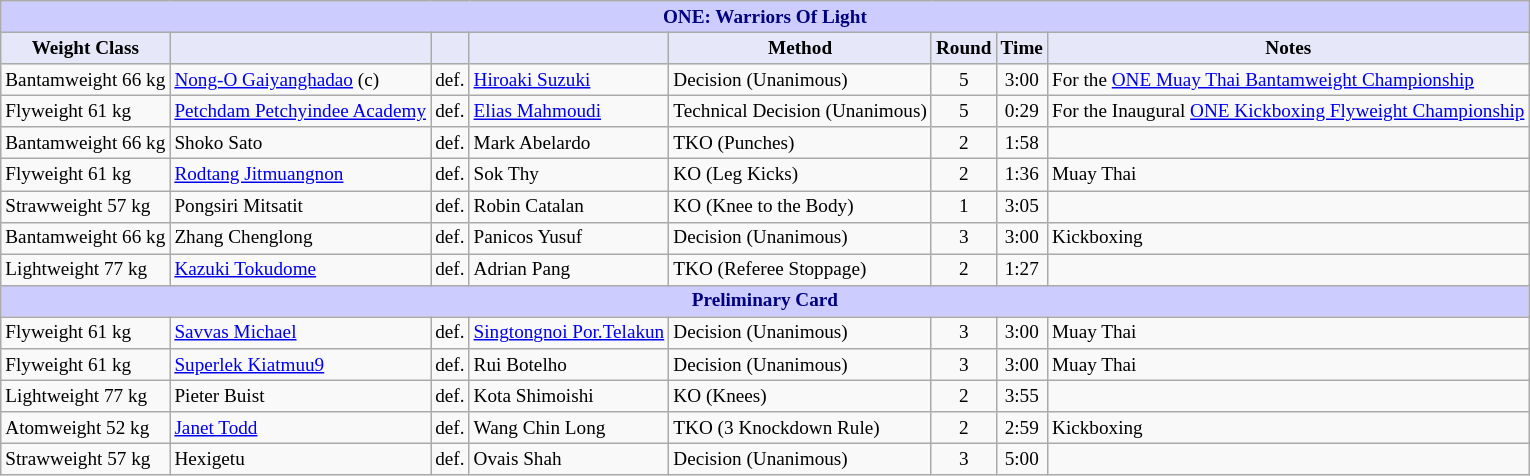<table class="wikitable" style="font-size: 80%;">
<tr>
<th colspan="8" style="background-color: #ccf; color: #000080; text-align: center;"><strong>ONE: Warriors Of Light</strong></th>
</tr>
<tr>
<th colspan="1" style="background-color: #E6E8FA; color: #000000; text-align: center;">Weight Class</th>
<th colspan="1" style="background-color: #E6E8FA; color: #000000; text-align: center;"></th>
<th colspan="1" style="background-color: #E6E8FA; color: #000000; text-align: center;"></th>
<th colspan="1" style="background-color: #E6E8FA; color: #000000; text-align: center;"></th>
<th colspan="1" style="background-color: #E6E8FA; color: #000000; text-align: center;">Method</th>
<th colspan="1" style="background-color: #E6E8FA; color: #000000; text-align: center;">Round</th>
<th colspan="1" style="background-color: #E6E8FA; color: #000000; text-align: center;">Time</th>
<th colspan="1" style="background-color: #E6E8FA; color: #000000; text-align: center;">Notes</th>
</tr>
<tr>
<td>Bantamweight 66 kg</td>
<td> <a href='#'>Nong-O Gaiyanghadao</a> (c)</td>
<td>def.</td>
<td> <a href='#'>Hiroaki Suzuki</a></td>
<td>Decision (Unanimous)</td>
<td align=center>5</td>
<td align=center>3:00</td>
<td>For the <a href='#'>ONE Muay Thai Bantamweight Championship</a></td>
</tr>
<tr>
<td>Flyweight 61 kg</td>
<td> <a href='#'>Petchdam Petchyindee Academy</a></td>
<td>def.</td>
<td> <a href='#'>Elias Mahmoudi</a></td>
<td>Technical Decision (Unanimous)</td>
<td align=center>5</td>
<td align=center>0:29</td>
<td>For the Inaugural <a href='#'>ONE Kickboxing Flyweight Championship</a></td>
</tr>
<tr>
<td>Bantamweight 66 kg</td>
<td> Shoko Sato</td>
<td>def.</td>
<td> Mark Abelardo</td>
<td>TKO (Punches)</td>
<td align=center>2</td>
<td align=center>1:58</td>
<td></td>
</tr>
<tr>
<td>Flyweight 61 kg</td>
<td> <a href='#'>Rodtang Jitmuangnon</a></td>
<td>def.</td>
<td> Sok Thy</td>
<td>KO (Leg Kicks)</td>
<td align=center>2</td>
<td align=center>1:36</td>
<td>Muay Thai</td>
</tr>
<tr>
<td>Strawweight 57 kg</td>
<td> Pongsiri Mitsatit</td>
<td>def.</td>
<td> Robin Catalan</td>
<td>KO (Knee to the Body)</td>
<td align=center>1</td>
<td align=center>3:05</td>
<td></td>
</tr>
<tr>
<td>Bantamweight 66 kg</td>
<td> Zhang Chenglong</td>
<td>def.</td>
<td> Panicos Yusuf</td>
<td>Decision (Unanimous)</td>
<td align=center>3</td>
<td align=center>3:00</td>
<td>Kickboxing</td>
</tr>
<tr>
<td>Lightweight 77 kg</td>
<td> <a href='#'>Kazuki Tokudome</a></td>
<td>def.</td>
<td> Adrian Pang</td>
<td>TKO (Referee Stoppage)</td>
<td align=center>2</td>
<td align=center>1:27</td>
<td></td>
</tr>
<tr>
<th colspan="8" style="background-color: #ccf; color: #000080; text-align: center;"><strong>Preliminary Card</strong></th>
</tr>
<tr>
<td>Flyweight 61 kg</td>
<td> <a href='#'>Savvas Michael</a></td>
<td>def.</td>
<td> <a href='#'>Singtongnoi Por.Telakun</a></td>
<td>Decision (Unanimous)</td>
<td align=center>3</td>
<td align=center>3:00</td>
<td>Muay Thai</td>
</tr>
<tr>
<td>Flyweight 61 kg</td>
<td> <a href='#'>Superlek Kiatmuu9</a></td>
<td>def.</td>
<td> Rui Botelho</td>
<td>Decision (Unanimous)</td>
<td align=center>3</td>
<td align=center>3:00</td>
<td>Muay Thai</td>
</tr>
<tr>
<td>Lightweight 77 kg</td>
<td> Pieter Buist</td>
<td>def.</td>
<td> Kota Shimoishi</td>
<td>KO (Knees)</td>
<td align=center>2</td>
<td align=center>3:55</td>
<td></td>
</tr>
<tr>
<td>Atomweight 52 kg</td>
<td> <a href='#'>Janet Todd</a></td>
<td>def.</td>
<td> Wang Chin Long</td>
<td>TKO (3 Knockdown Rule)</td>
<td align=center>2</td>
<td align=center>2:59</td>
<td>Kickboxing</td>
</tr>
<tr>
<td>Strawweight 57 kg</td>
<td> Hexigetu</td>
<td>def.</td>
<td> Ovais Shah</td>
<td>Decision (Unanimous)</td>
<td align=center>3</td>
<td align=center>5:00</td>
<td></td>
</tr>
</table>
